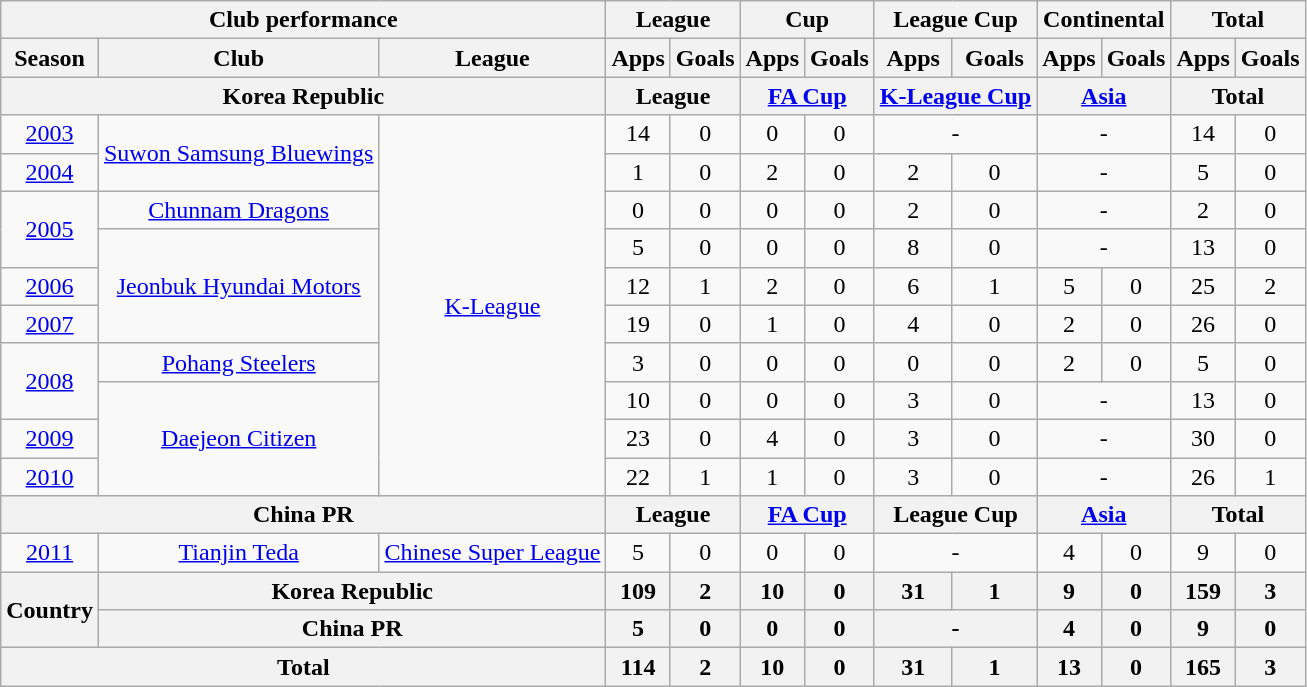<table class="wikitable" style="text-align:center;">
<tr>
<th colspan=3>Club performance</th>
<th colspan=2>League</th>
<th colspan=2>Cup</th>
<th colspan=2>League Cup</th>
<th colspan=2>Continental</th>
<th colspan=2>Total</th>
</tr>
<tr>
<th>Season</th>
<th>Club</th>
<th>League</th>
<th>Apps</th>
<th>Goals</th>
<th>Apps</th>
<th>Goals</th>
<th>Apps</th>
<th>Goals</th>
<th>Apps</th>
<th>Goals</th>
<th>Apps</th>
<th>Goals</th>
</tr>
<tr>
<th colspan=3>Korea Republic</th>
<th colspan=2>League</th>
<th colspan=2><a href='#'>FA Cup</a></th>
<th colspan=2><a href='#'>K-League Cup</a></th>
<th colspan=2><a href='#'>Asia</a></th>
<th colspan=2>Total</th>
</tr>
<tr>
<td><a href='#'>2003</a></td>
<td rowspan="2"><a href='#'>Suwon Samsung Bluewings</a></td>
<td rowspan="10"><a href='#'>K-League</a></td>
<td>14</td>
<td>0</td>
<td>0</td>
<td>0</td>
<td colspan="2">-</td>
<td colspan="2">-</td>
<td>14</td>
<td>0</td>
</tr>
<tr>
<td><a href='#'>2004</a></td>
<td>1</td>
<td>0</td>
<td>2</td>
<td>0</td>
<td>2</td>
<td>0</td>
<td colspan="2">-</td>
<td>5</td>
<td>0</td>
</tr>
<tr>
<td rowspan="2"><a href='#'>2005</a></td>
<td><a href='#'>Chunnam Dragons</a></td>
<td>0</td>
<td>0</td>
<td>0</td>
<td>0</td>
<td>2</td>
<td>0</td>
<td colspan="2">-</td>
<td>2</td>
<td>0</td>
</tr>
<tr>
<td rowspan="3"><a href='#'>Jeonbuk Hyundai Motors</a></td>
<td>5</td>
<td>0</td>
<td>0</td>
<td>0</td>
<td>8</td>
<td>0</td>
<td colspan="2">-</td>
<td>13</td>
<td>0</td>
</tr>
<tr>
<td><a href='#'>2006</a></td>
<td>12</td>
<td>1</td>
<td>2</td>
<td>0</td>
<td>6</td>
<td>1</td>
<td>5</td>
<td>0</td>
<td>25</td>
<td>2</td>
</tr>
<tr>
<td><a href='#'>2007</a></td>
<td>19</td>
<td>0</td>
<td>1</td>
<td>0</td>
<td>4</td>
<td>0</td>
<td>2</td>
<td>0</td>
<td>26</td>
<td>0</td>
</tr>
<tr>
<td rowspan="2"><a href='#'>2008</a></td>
<td><a href='#'>Pohang Steelers</a></td>
<td>3</td>
<td>0</td>
<td>0</td>
<td>0</td>
<td>0</td>
<td>0</td>
<td>2</td>
<td>0</td>
<td>5</td>
<td>0</td>
</tr>
<tr>
<td rowspan="3"><a href='#'>Daejeon Citizen</a></td>
<td>10</td>
<td>0</td>
<td>0</td>
<td>0</td>
<td>3</td>
<td>0</td>
<td colspan="2">-</td>
<td>13</td>
<td>0</td>
</tr>
<tr>
<td><a href='#'>2009</a></td>
<td>23</td>
<td>0</td>
<td>4</td>
<td>0</td>
<td>3</td>
<td>0</td>
<td colspan="2">-</td>
<td>30</td>
<td>0</td>
</tr>
<tr>
<td><a href='#'>2010</a></td>
<td>22</td>
<td>1</td>
<td>1</td>
<td>0</td>
<td>3</td>
<td>0</td>
<td colspan="2">-</td>
<td>26</td>
<td>1</td>
</tr>
<tr>
<th colspan=3>China PR</th>
<th colspan=2>League</th>
<th colspan=2><a href='#'>FA Cup</a></th>
<th colspan=2>League Cup</th>
<th colspan=2><a href='#'>Asia</a></th>
<th colspan=2>Total</th>
</tr>
<tr>
<td><a href='#'>2011</a></td>
<td rowspan="1"><a href='#'>Tianjin Teda</a></td>
<td rowspan="1"><a href='#'>Chinese Super League</a></td>
<td>5</td>
<td>0</td>
<td>0</td>
<td>0</td>
<td colspan="2">-</td>
<td>4</td>
<td>0</td>
<td>9</td>
<td>0</td>
</tr>
<tr>
<th rowspan=2>Country</th>
<th colspan=2>Korea Republic</th>
<th>109</th>
<th>2</th>
<th>10</th>
<th>0</th>
<th>31</th>
<th>1</th>
<th>9</th>
<th>0</th>
<th>159</th>
<th>3</th>
</tr>
<tr>
<th colspan=2>China PR</th>
<th>5</th>
<th>0</th>
<th>0</th>
<th>0</th>
<th colspan=2>-</th>
<th>4</th>
<th>0</th>
<th>9</th>
<th>0</th>
</tr>
<tr>
<th colspan=3>Total</th>
<th>114</th>
<th>2</th>
<th>10</th>
<th>0</th>
<th>31</th>
<th>1</th>
<th>13</th>
<th>0</th>
<th>165</th>
<th>3</th>
</tr>
</table>
